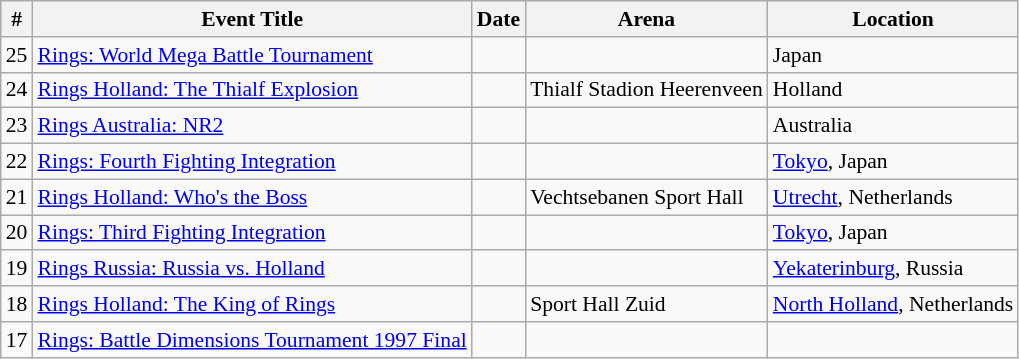<table class="sortable wikitable succession-box" style="font-size:90%;">
<tr>
<th scope="col">#</th>
<th scope="col">Event Title</th>
<th scope="col">Date</th>
<th scope="col">Arena</th>
<th scope="col">Location</th>
</tr>
<tr>
<td align=center>25</td>
<td><a href='#'>Rings: World Mega Battle Tournament</a></td>
<td></td>
<td></td>
<td>Japan</td>
</tr>
<tr>
<td align=center>24</td>
<td><a href='#'>Rings Holland: The Thialf Explosion</a></td>
<td></td>
<td>Thialf Stadion Heerenveen</td>
<td>Holland</td>
</tr>
<tr>
<td align=center>23</td>
<td><a href='#'>Rings Australia: NR2</a></td>
<td></td>
<td></td>
<td>Australia</td>
</tr>
<tr>
<td align=center>22</td>
<td><a href='#'>Rings: Fourth Fighting Integration</a></td>
<td></td>
<td></td>
<td><a href='#'>Tokyo</a>, Japan</td>
</tr>
<tr>
<td align=center>21</td>
<td><a href='#'>Rings Holland: Who's the Boss</a></td>
<td></td>
<td>Vechtsebanen Sport Hall</td>
<td><a href='#'>Utrecht</a>, Netherlands</td>
</tr>
<tr>
<td align=center>20</td>
<td><a href='#'>Rings: Third Fighting Integration</a></td>
<td></td>
<td></td>
<td><a href='#'>Tokyo</a>, Japan</td>
</tr>
<tr>
<td align=center>19</td>
<td><a href='#'>Rings Russia: Russia vs. Holland</a></td>
<td></td>
<td></td>
<td><a href='#'>Yekaterinburg</a>, Russia</td>
</tr>
<tr>
<td align=center>18</td>
<td><a href='#'>Rings Holland: The King of Rings</a></td>
<td></td>
<td>Sport Hall Zuid</td>
<td><a href='#'>North Holland</a>, Netherlands</td>
</tr>
<tr>
<td align=center>17</td>
<td><a href='#'>Rings: Battle Dimensions Tournament 1997 Final</a></td>
<td></td>
<td></td>
<td></td>
</tr>
</table>
